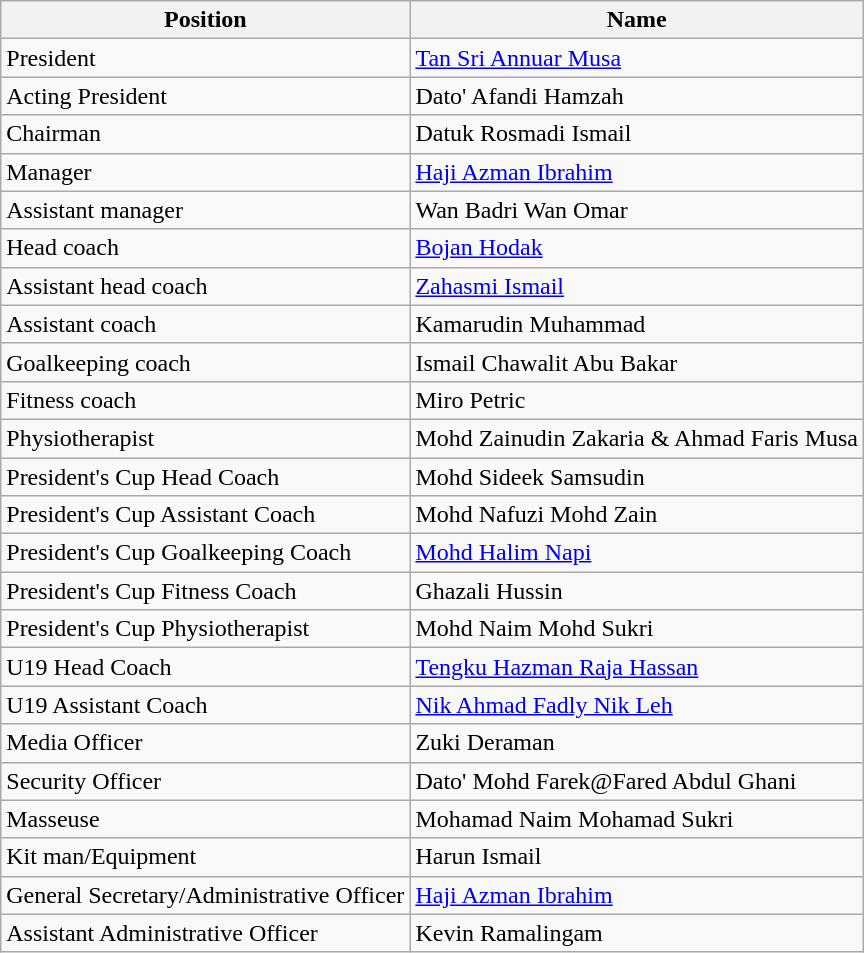<table class="wikitable">
<tr>
<th>Position</th>
<th>Name</th>
</tr>
<tr>
<td>President</td>
<td> <a href='#'>Tan Sri Annuar Musa</a></td>
</tr>
<tr>
<td>Acting President</td>
<td> Dato' Afandi Hamzah</td>
</tr>
<tr>
<td>Chairman</td>
<td> Datuk Rosmadi Ismail</td>
</tr>
<tr>
<td>Manager</td>
<td> <a href='#'>Haji Azman Ibrahim</a></td>
</tr>
<tr>
<td>Assistant manager</td>
<td> Wan Badri Wan Omar</td>
</tr>
<tr>
<td>Head coach</td>
<td> <a href='#'>Bojan Hodak</a></td>
</tr>
<tr>
<td>Assistant head coach</td>
<td> <a href='#'>Zahasmi Ismail</a></td>
</tr>
<tr>
<td>Assistant coach</td>
<td> Kamarudin Muhammad</td>
</tr>
<tr>
<td>Goalkeeping coach</td>
<td> Ismail Chawalit Abu Bakar</td>
</tr>
<tr>
<td>Fitness coach</td>
<td> Miro Petric</td>
</tr>
<tr>
<td>Physiotherapist</td>
<td> Mohd Zainudin Zakaria & Ahmad Faris Musa</td>
</tr>
<tr>
<td>President's Cup Head Coach</td>
<td> Mohd Sideek Samsudin</td>
</tr>
<tr>
<td>President's Cup Assistant Coach</td>
<td> Mohd Nafuzi Mohd Zain</td>
</tr>
<tr>
<td>President's Cup Goalkeeping Coach</td>
<td> <a href='#'>Mohd Halim Napi</a></td>
</tr>
<tr>
<td>President's Cup Fitness Coach</td>
<td> Ghazali Hussin</td>
</tr>
<tr>
<td>President's Cup Physiotherapist</td>
<td> Mohd Naim Mohd Sukri</td>
</tr>
<tr>
<td>U19 Head Coach</td>
<td> <a href='#'>Tengku Hazman Raja Hassan</a></td>
</tr>
<tr>
<td>U19 Assistant Coach</td>
<td> <a href='#'>Nik Ahmad Fadly Nik Leh</a></td>
</tr>
<tr>
<td>Media Officer</td>
<td> Zuki Deraman</td>
</tr>
<tr>
<td>Security Officer</td>
<td> Dato' Mohd Farek@Fared Abdul Ghani</td>
</tr>
<tr>
<td>Masseuse</td>
<td> Mohamad Naim Mohamad Sukri</td>
</tr>
<tr>
<td>Kit man/Equipment</td>
<td> Harun Ismail</td>
</tr>
<tr>
<td>General Secretary/Administrative Officer</td>
<td> <a href='#'>Haji Azman Ibrahim</a></td>
</tr>
<tr>
<td>Assistant Administrative Officer</td>
<td> Kevin Ramalingam</td>
</tr>
</table>
